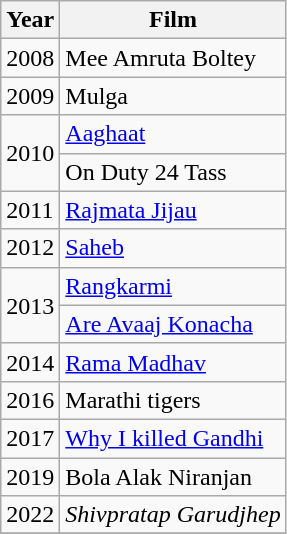<table class= wikitable>
<tr>
<th><strong>Year </strong></th>
<th><strong>Film </strong></th>
</tr>
<tr>
<td>2008</td>
<td>Mee Amruta Boltey</td>
</tr>
<tr>
<td>2009</td>
<td>Mulga</td>
</tr>
<tr>
<td rowspan="2">2010</td>
<td><a href='#'>Aaghaat</a></td>
</tr>
<tr>
<td>On Duty 24 Tass</td>
</tr>
<tr>
<td>2011</td>
<td><a href='#'>Rajmata Jijau</a></td>
</tr>
<tr>
<td>2012</td>
<td><a href='#'>Saheb</a></td>
</tr>
<tr>
<td rowspan="2">2013</td>
<td><a href='#'>Rangkarmi</a></td>
</tr>
<tr>
<td><a href='#'>Are Avaaj Konacha</a></td>
</tr>
<tr>
<td>2014</td>
<td><a href='#'>Rama Madhav</a></td>
</tr>
<tr>
<td>2016</td>
<td>Marathi tigers</td>
</tr>
<tr>
<td>2017</td>
<td><a href='#'>Why I killed Gandhi</a></td>
</tr>
<tr>
<td>2019</td>
<td>Bola Alak Niranjan</td>
</tr>
<tr>
<td>2022</td>
<td><em>Shivpratap Garudjhep</em></td>
</tr>
<tr>
</tr>
</table>
